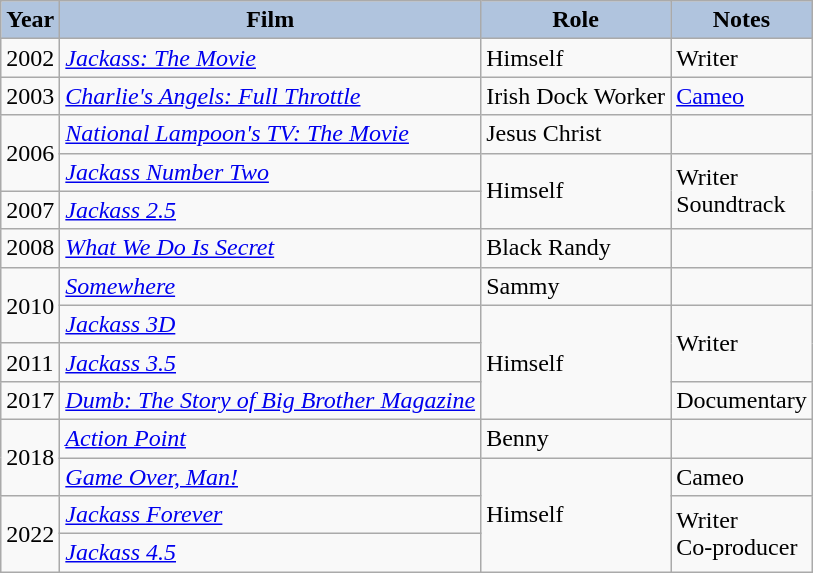<table class="wikitable">
<tr align="center">
<th style="background:#B0C4DE;">Year</th>
<th style="background:#B0C4DE;">Film</th>
<th style="background:#B0C4DE;">Role</th>
<th style="background:#B0C4DE;">Notes</th>
</tr>
<tr>
<td>2002</td>
<td><em><a href='#'>Jackass: The Movie</a></em></td>
<td>Himself</td>
<td>Writer</td>
</tr>
<tr>
<td>2003</td>
<td><em><a href='#'>Charlie's Angels: Full Throttle</a></em></td>
<td>Irish Dock Worker</td>
<td><a href='#'>Cameo</a></td>
</tr>
<tr>
<td rowspan=2>2006</td>
<td><em><a href='#'>National Lampoon's TV: The Movie</a></em></td>
<td>Jesus Christ</td>
<td></td>
</tr>
<tr>
<td><em><a href='#'>Jackass Number Two</a></em></td>
<td rowspan=2>Himself</td>
<td rowspan=2>Writer<br>Soundtrack</td>
</tr>
<tr>
<td>2007</td>
<td><em><a href='#'>Jackass 2.5</a></em></td>
</tr>
<tr>
<td>2008</td>
<td><em><a href='#'>What We Do Is Secret</a></em></td>
<td>Black Randy</td>
<td></td>
</tr>
<tr>
<td rowspan=2>2010</td>
<td><em><a href='#'>Somewhere</a></em></td>
<td>Sammy</td>
<td></td>
</tr>
<tr>
<td><em><a href='#'>Jackass 3D</a></em></td>
<td rowspan=3>Himself</td>
<td rowspan=2>Writer</td>
</tr>
<tr>
<td>2011</td>
<td><em><a href='#'>Jackass 3.5</a></em></td>
</tr>
<tr>
<td>2017</td>
<td><em><a href='#'>Dumb: The Story of Big Brother Magazine</a></em></td>
<td>Documentary</td>
</tr>
<tr>
<td rowspan=2>2018</td>
<td><em><a href='#'>Action Point</a></em></td>
<td>Benny</td>
<td></td>
</tr>
<tr>
<td><em><a href='#'>Game Over, Man!</a></em></td>
<td rowspan=3>Himself</td>
<td>Cameo</td>
</tr>
<tr>
<td rowspan=2>2022</td>
<td><em><a href='#'>Jackass Forever</a></em></td>
<td rowspan=2>Writer<br>Co-producer</td>
</tr>
<tr>
<td><em><a href='#'>Jackass 4.5</a></em></td>
</tr>
</table>
